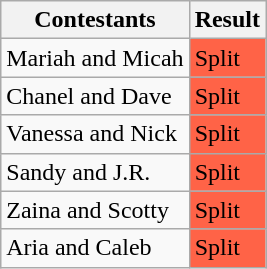<table class="wikitable sortable">
<tr>
<th>Contestants</th>
<th>Result</th>
</tr>
<tr>
<td>Mariah and Micah</td>
<td bgcolor="tomato">Split</td>
</tr>
<tr>
<td>Chanel and Dave</td>
<td bgcolor="tomato">Split</td>
</tr>
<tr>
<td>Vanessa and Nick</td>
<td bgcolor="tomato">Split</td>
</tr>
<tr>
<td>Sandy and J.R.</td>
<td bgcolor="tomato">Split</td>
</tr>
<tr>
<td>Zaina and Scotty</td>
<td bgcolor="tomato">Split</td>
</tr>
<tr>
<td>Aria and Caleb</td>
<td bgcolor="tomato">Split</td>
</tr>
</table>
